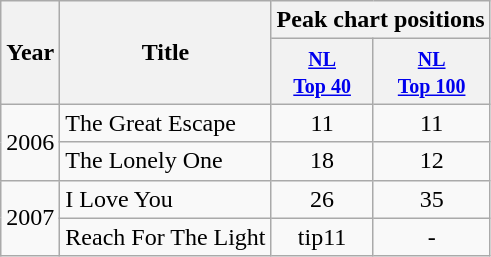<table class="wikitable">
<tr>
<th rowspan="2">Year</th>
<th rowspan="2">Title</th>
<th colspan="2">Peak chart positions</th>
</tr>
<tr>
<th><small><a href='#'>NL<br>Top 40</a></small></th>
<th><small><a href='#'>NL<br>Top 100</a></small></th>
</tr>
<tr>
<td style="text-align:center;" rowspan="2">2006</td>
<td>The Great Escape</td>
<td style="text-align:center;">11</td>
<td style="text-align:center;">11</td>
</tr>
<tr>
<td>The Lonely One</td>
<td style="text-align:center;">18</td>
<td style="text-align:center;">12</td>
</tr>
<tr>
<td style="text-align:center;" rowspan="2">2007</td>
<td>I Love You</td>
<td style="text-align:center;">26</td>
<td style="text-align:center;">35</td>
</tr>
<tr>
<td>Reach For The Light</td>
<td style="text-align:center;">tip11</td>
<td style="text-align:center;">-</td>
</tr>
</table>
